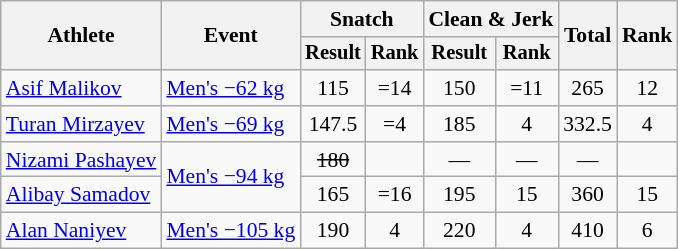<table class="wikitable" style="font-size:90%">
<tr>
<th rowspan="2">Athlete</th>
<th rowspan="2">Event</th>
<th colspan="2">Snatch</th>
<th colspan="2">Clean & Jerk</th>
<th rowspan="2">Total</th>
<th rowspan="2">Rank</th>
</tr>
<tr style="font-size:95%">
<th>Result</th>
<th>Rank</th>
<th>Result</th>
<th>Rank</th>
</tr>
<tr align=center>
<td align=left><a href='#'>Asif Malikov</a></td>
<td align=left><a href='#'>Men's −62 kg</a></td>
<td>115</td>
<td>=14</td>
<td>150</td>
<td>=11</td>
<td>265</td>
<td>12</td>
</tr>
<tr align=center>
<td align=left><a href='#'>Turan Mirzayev</a></td>
<td align=left><a href='#'>Men's −69 kg</a></td>
<td>147.5</td>
<td>=4</td>
<td>185</td>
<td>4</td>
<td>332.5</td>
<td>4</td>
</tr>
<tr align=center>
<td align=left><a href='#'>Nizami Pashayev</a></td>
<td align=left rowspan=2><a href='#'>Men's −94 kg</a></td>
<td><s>180</s></td>
<td></td>
<td>—</td>
<td>—</td>
<td>—</td>
<td></td>
</tr>
<tr align=center>
<td align=left><a href='#'>Alibay Samadov</a></td>
<td>165</td>
<td>=16</td>
<td>195</td>
<td>15</td>
<td>360</td>
<td>15</td>
</tr>
<tr align=center>
<td align=left><a href='#'>Alan Naniyev</a></td>
<td align=left><a href='#'>Men's −105 kg</a></td>
<td>190</td>
<td>4</td>
<td>220</td>
<td>4</td>
<td>410</td>
<td>6</td>
</tr>
</table>
